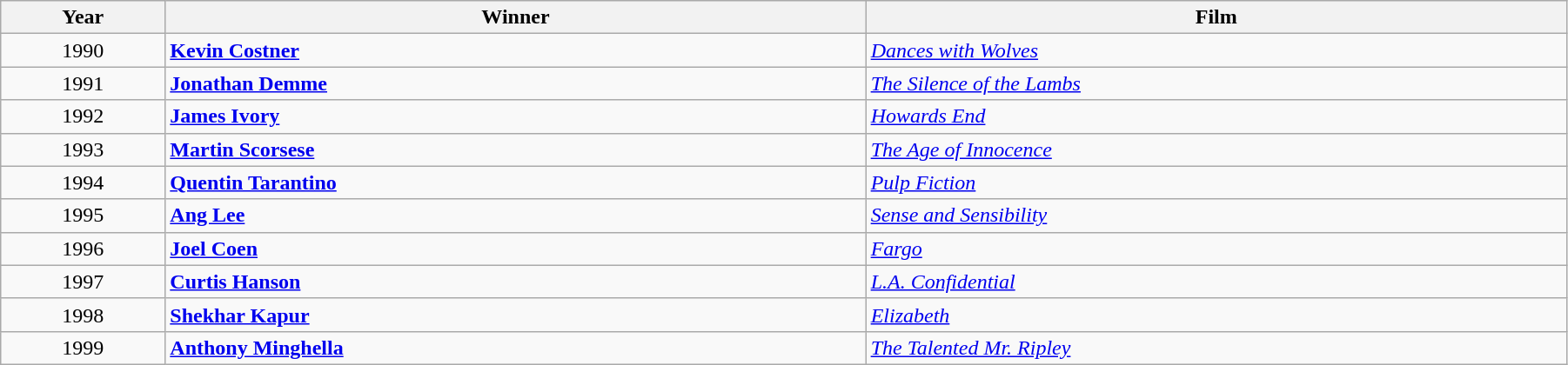<table class="wikitable" width="95%" cellpadding="5">
<tr>
<th width="100"><strong>Year</strong></th>
<th width="450"><strong>Winner</strong></th>
<th width="450"><strong>Film</strong></th>
</tr>
<tr>
<td style="text-align:center;">1990</td>
<td><strong><a href='#'>Kevin Costner</a></strong></td>
<td><em><a href='#'>Dances with Wolves</a></em></td>
</tr>
<tr>
<td style="text-align:center;">1991</td>
<td><strong><a href='#'>Jonathan Demme</a></strong></td>
<td><em><a href='#'>The Silence of the Lambs</a></em></td>
</tr>
<tr>
<td style="text-align:center;">1992</td>
<td><strong><a href='#'>James Ivory</a></strong></td>
<td><em><a href='#'>Howards End</a></em></td>
</tr>
<tr>
<td style="text-align:center;">1993</td>
<td><strong><a href='#'>Martin Scorsese</a></strong></td>
<td><em><a href='#'>The Age of Innocence</a></em></td>
</tr>
<tr>
<td style="text-align:center;">1994</td>
<td><strong><a href='#'>Quentin Tarantino</a> </strong></td>
<td><em><a href='#'>Pulp Fiction</a></em></td>
</tr>
<tr>
<td style="text-align:center;">1995</td>
<td><strong><a href='#'>Ang Lee</a></strong></td>
<td><em><a href='#'>Sense and Sensibility</a></em></td>
</tr>
<tr>
<td style="text-align:center;">1996</td>
<td><strong><a href='#'>Joel Coen</a></strong></td>
<td><em><a href='#'>Fargo</a></em></td>
</tr>
<tr>
<td style="text-align:center;">1997</td>
<td><strong><a href='#'>Curtis Hanson</a></strong></td>
<td><em><a href='#'>L.A. Confidential</a></em></td>
</tr>
<tr>
<td style="text-align:center;">1998</td>
<td><strong><a href='#'>Shekhar Kapur</a></strong></td>
<td><em><a href='#'>Elizabeth</a></em></td>
</tr>
<tr>
<td style="text-align:center;">1999</td>
<td><strong><a href='#'>Anthony Minghella</a></strong></td>
<td><em><a href='#'>The Talented Mr. Ripley</a></em></td>
</tr>
</table>
